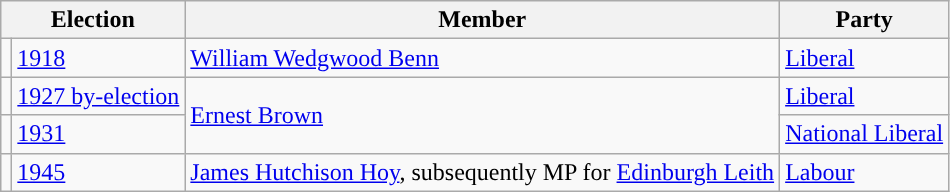<table class="wikitable">
<tr>
<th colspan="2">Election</th>
<th>Member</th>
<th>Party</th>
</tr>
<tr>
<td style="color:inherit;background-color: "></td>
<td><a href='#'>1918</a></td>
<td><a href='#'>William Wedgwood Benn</a></td>
<td><a href='#'>Liberal</a></td>
</tr>
<tr>
<td style="color:inherit;background-color: "></td>
<td><a href='#'>1927 by-election</a></td>
<td rowspan="2"><a href='#'>Ernest Brown</a></td>
<td><a href='#'>Liberal</a></td>
</tr>
<tr>
<td style="color:inherit;background-color: "></td>
<td><a href='#'>1931</a></td>
<td><a href='#'>National Liberal</a></td>
</tr>
<tr>
<td style="color:inherit;background-color: "></td>
<td><a href='#'>1945</a></td>
<td><a href='#'>James Hutchison Hoy</a>, subsequently MP for <a href='#'>Edinburgh Leith</a></td>
<td><a href='#'>Labour</a></td>
</tr>
</table>
